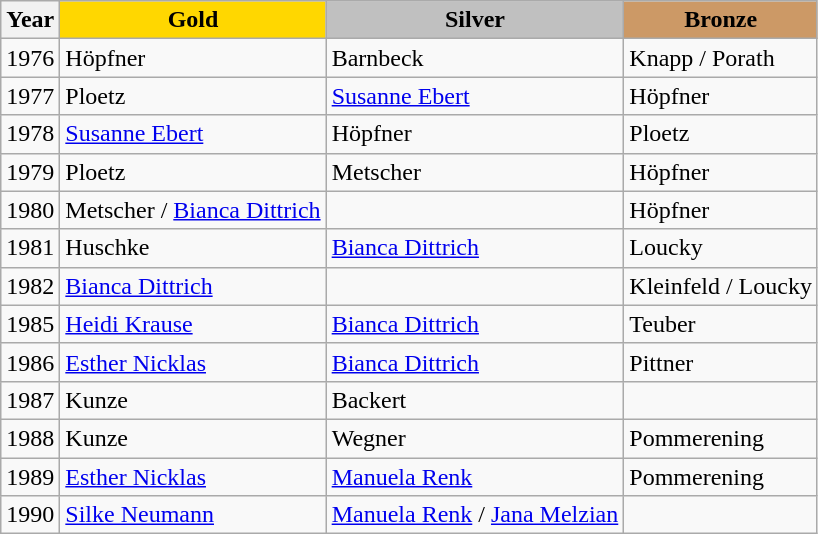<table class="wikitable">
<tr>
<th>Year</th>
<td align="center" bgcolor="gold"><strong>Gold</strong></td>
<td align="center" bgcolor="silver"><strong>Silver</strong></td>
<td align="center" bgcolor="cc9966"><strong>Bronze</strong></td>
</tr>
<tr>
<td>1976</td>
<td>Höpfner</td>
<td>Barnbeck</td>
<td>Knapp / Porath</td>
</tr>
<tr>
<td>1977</td>
<td>Ploetz</td>
<td><a href='#'>Susanne Ebert</a></td>
<td>Höpfner</td>
</tr>
<tr>
<td>1978</td>
<td><a href='#'>Susanne Ebert</a></td>
<td>Höpfner</td>
<td>Ploetz</td>
</tr>
<tr>
<td>1979</td>
<td>Ploetz</td>
<td>Metscher</td>
<td>Höpfner</td>
</tr>
<tr>
<td>1980</td>
<td>Metscher / <a href='#'>Bianca Dittrich</a></td>
<td></td>
<td>Höpfner</td>
</tr>
<tr>
<td>1981</td>
<td>Huschke</td>
<td><a href='#'>Bianca Dittrich</a></td>
<td>Loucky</td>
</tr>
<tr>
<td>1982</td>
<td><a href='#'>Bianca Dittrich</a></td>
<td></td>
<td>Kleinfeld / Loucky</td>
</tr>
<tr>
<td>1985</td>
<td><a href='#'>Heidi Krause</a></td>
<td><a href='#'>Bianca Dittrich</a></td>
<td>Teuber</td>
</tr>
<tr>
<td>1986</td>
<td><a href='#'>Esther Nicklas</a></td>
<td><a href='#'>Bianca Dittrich</a></td>
<td>Pittner</td>
</tr>
<tr>
<td>1987</td>
<td>Kunze</td>
<td>Backert</td>
<td></td>
</tr>
<tr>
<td>1988</td>
<td>Kunze</td>
<td>Wegner</td>
<td>Pommerening</td>
</tr>
<tr>
<td>1989</td>
<td><a href='#'>Esther Nicklas</a></td>
<td><a href='#'>Manuela Renk</a></td>
<td>Pommerening</td>
</tr>
<tr>
<td>1990</td>
<td><a href='#'>Silke Neumann</a></td>
<td><a href='#'>Manuela Renk</a> / <a href='#'>Jana Melzian</a></td>
<td></td>
</tr>
</table>
